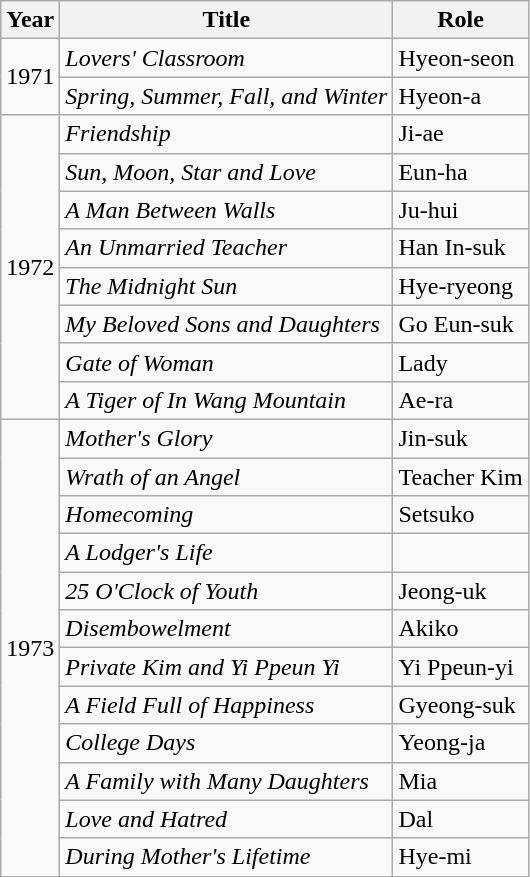<table class="wikitable sortable">
<tr>
<th width = 10>Year</th>
<th>Title</th>
<th>Role</th>
</tr>
<tr>
<td rowspan = 2>1971</td>
<td><em>Lovers' Classroom</em></td>
<td>Hyeon-seon</td>
</tr>
<tr>
<td><em>Spring, Summer, Fall, and Winter</em></td>
<td>Hyeon-a</td>
</tr>
<tr>
<td rowspan = 8>1972</td>
<td><em>Friendship</em></td>
<td>Ji-ae</td>
</tr>
<tr>
<td><em>Sun, Moon, Star and Love</em></td>
<td>Eun-ha</td>
</tr>
<tr>
<td><em>A Man Between Walls</em></td>
<td>Ju-hui</td>
</tr>
<tr>
<td><em>An Unmarried Teacher</em></td>
<td>Han In-suk</td>
</tr>
<tr>
<td><em>The Midnight Sun</em></td>
<td>Hye-ryeong</td>
</tr>
<tr>
<td><em>My Beloved Sons and Daughters</em></td>
<td>Go Eun-suk</td>
</tr>
<tr>
<td><em>Gate of Woman</em></td>
<td>Lady</td>
</tr>
<tr>
<td><em>A Tiger of In Wang Mountain</em></td>
<td>Ae-ra</td>
</tr>
<tr>
<td rowspan = 12>1973</td>
<td><em>Mother's Glory</em></td>
<td>Jin-suk</td>
</tr>
<tr>
<td><em>Wrath of an Angel</em></td>
<td>Teacher Kim</td>
</tr>
<tr>
<td><em>Homecoming</em></td>
<td>Setsuko</td>
</tr>
<tr>
<td><em>A Lodger's Life</em></td>
<td></td>
</tr>
<tr>
<td><em>25 O'Clock of Youth</em></td>
<td>Jeong-uk</td>
</tr>
<tr>
<td><em>Disembowelment</em></td>
<td>Akiko</td>
</tr>
<tr>
<td><em>Private Kim and Yi Ppeun Yi</em></td>
<td>Yi Ppeun-yi</td>
</tr>
<tr>
<td><em>A Field Full of Happiness</em></td>
<td>Gyeong-suk</td>
</tr>
<tr>
<td><em>College Days</em></td>
<td>Yeong-ja</td>
</tr>
<tr>
<td><em>A Family with Many Daughters</em></td>
<td>Mia</td>
</tr>
<tr>
<td><em>Love and Hatred</em></td>
<td>Dal</td>
</tr>
<tr>
<td><em>During Mother's Lifetime</em></td>
<td>Hye-mi</td>
</tr>
</table>
